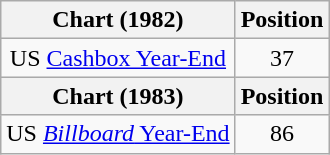<table class="wikitable sortable" style="text-align:center;">
<tr>
<th>Chart (1982)</th>
<th>Position</th>
</tr>
<tr>
<td>US <a href='#'>Cashbox Year-End</a></td>
<td>37</td>
</tr>
<tr>
<th>Chart (1983)</th>
<th>Position</th>
</tr>
<tr>
<td>US <a href='#'><em>Billboard</em> Year-End</a></td>
<td>86</td>
</tr>
</table>
